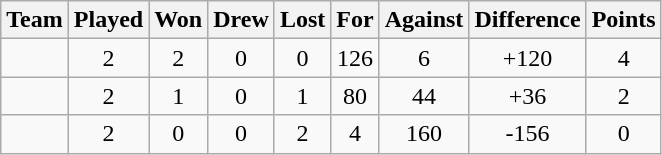<table class="wikitable" style="text-align:center">
<tr>
<th>Team</th>
<th>Played</th>
<th>Won</th>
<th>Drew</th>
<th>Lost</th>
<th>For</th>
<th>Against</th>
<th>Difference</th>
<th>Points</th>
</tr>
<tr>
<td align=left></td>
<td>2</td>
<td>2</td>
<td>0</td>
<td>0</td>
<td>126</td>
<td>6</td>
<td>+120</td>
<td>4</td>
</tr>
<tr>
<td align=left></td>
<td>2</td>
<td>1</td>
<td>0</td>
<td>1</td>
<td>80</td>
<td>44</td>
<td>+36</td>
<td>2</td>
</tr>
<tr>
<td align=left></td>
<td>2</td>
<td>0</td>
<td>0</td>
<td>2</td>
<td>4</td>
<td>160</td>
<td>-156</td>
<td>0</td>
</tr>
</table>
